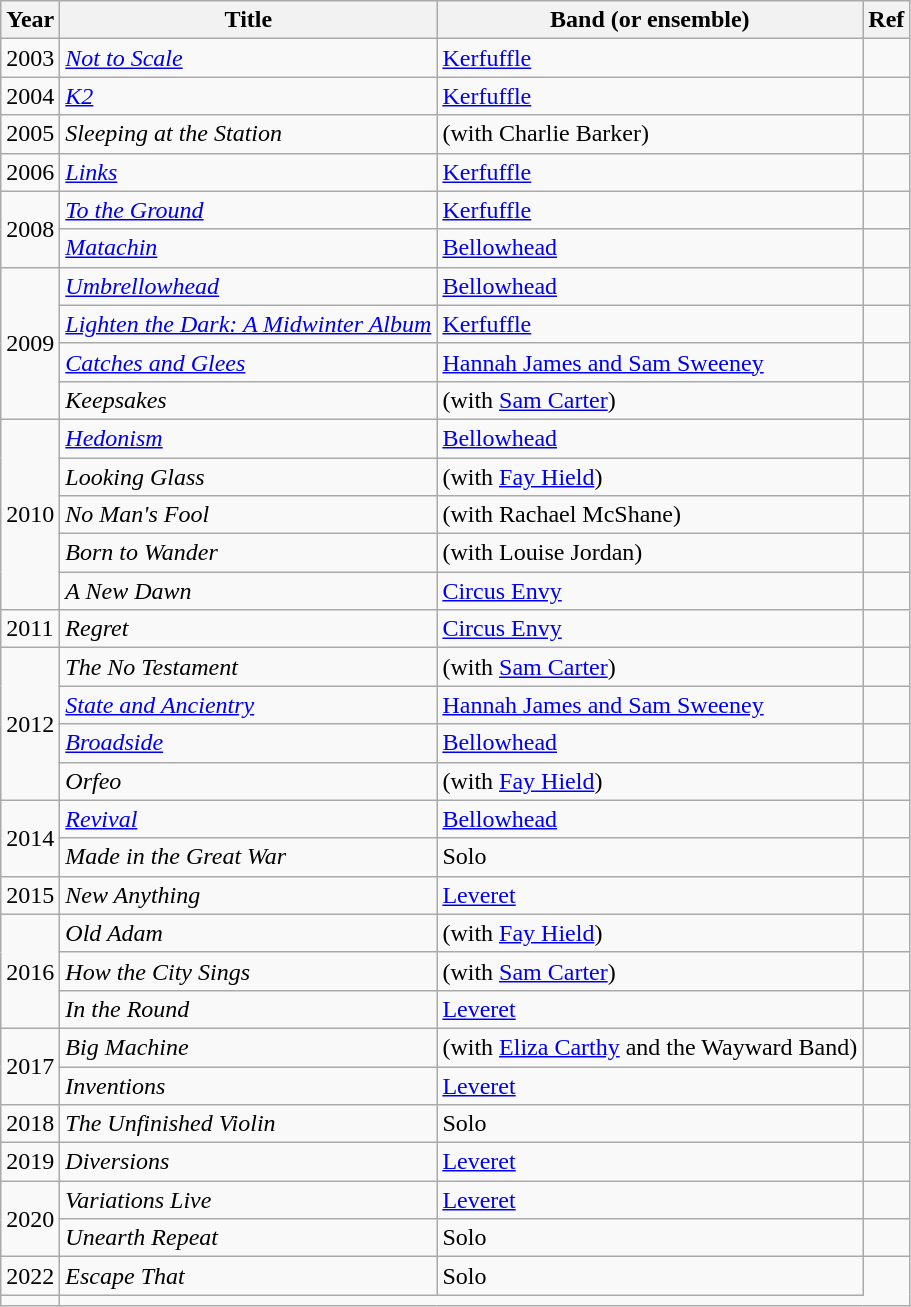<table class="wikitable sortable">
<tr>
<th>Year</th>
<th>Title</th>
<th>Band (or ensemble)</th>
<th class="unsortable">Ref</th>
</tr>
<tr>
<td>2003</td>
<td><em><a href='#'>Not to Scale</a></em></td>
<td><a href='#'>Kerfuffle</a></td>
<td></td>
</tr>
<tr>
<td>2004</td>
<td><em><a href='#'>K2</a></em></td>
<td><a href='#'>Kerfuffle</a></td>
<td></td>
</tr>
<tr>
<td>2005</td>
<td><em>Sleeping at the Station</em></td>
<td>(with Charlie Barker)</td>
<td></td>
</tr>
<tr>
<td>2006</td>
<td><em><a href='#'>Links</a></em></td>
<td><a href='#'>Kerfuffle</a></td>
<td></td>
</tr>
<tr>
<td rowspan=2>2008</td>
<td><em><a href='#'>To the Ground</a></em></td>
<td><a href='#'>Kerfuffle</a></td>
<td></td>
</tr>
<tr>
<td><em><a href='#'>Matachin</a></em></td>
<td><a href='#'>Bellowhead</a></td>
<td></td>
</tr>
<tr>
<td rowspan=4>2009</td>
<td><em><a href='#'>Umbrellowhead</a></em></td>
<td><a href='#'>Bellowhead</a></td>
<td></td>
</tr>
<tr>
<td><em><a href='#'>Lighten the Dark: A Midwinter Album</a></em></td>
<td><a href='#'>Kerfuffle</a></td>
<td></td>
</tr>
<tr>
<td><em><a href='#'>Catches and Glees</a></em></td>
<td><a href='#'>Hannah James and Sam Sweeney</a></td>
<td></td>
</tr>
<tr>
<td><em>Keepsakes</em></td>
<td>(with <a href='#'>Sam Carter</a>)</td>
<td></td>
</tr>
<tr>
<td rowspan=5>2010</td>
<td><em><a href='#'>Hedonism</a></em></td>
<td><a href='#'>Bellowhead</a></td>
<td></td>
</tr>
<tr>
<td><em>Looking Glass</em></td>
<td>(with <a href='#'>Fay Hield</a>)</td>
<td></td>
</tr>
<tr>
<td><em>No Man's Fool</em></td>
<td>(with Rachael McShane)</td>
<td></td>
</tr>
<tr>
<td><em>Born to Wander</em></td>
<td>(with Louise Jordan)</td>
<td></td>
</tr>
<tr>
<td><em>A New Dawn</em></td>
<td><a href='#'>Circus Envy</a></td>
<td></td>
</tr>
<tr>
<td>2011</td>
<td><em>Regret</em></td>
<td><a href='#'>Circus Envy</a></td>
<td></td>
</tr>
<tr>
<td rowspan=4>2012</td>
<td><em>The No Testament</em></td>
<td>(with <a href='#'>Sam Carter</a>)</td>
<td></td>
</tr>
<tr>
<td><em><a href='#'>State and Ancientry</a></em></td>
<td><a href='#'>Hannah James and Sam Sweeney</a></td>
<td></td>
</tr>
<tr>
<td><em><a href='#'>Broadside</a></em></td>
<td><a href='#'>Bellowhead</a></td>
<td></td>
</tr>
<tr>
<td><em>Orfeo</em></td>
<td>(with <a href='#'>Fay Hield</a>)</td>
<td></td>
</tr>
<tr>
<td rowspan=2>2014</td>
<td><em><a href='#'>Revival</a></em></td>
<td><a href='#'>Bellowhead</a></td>
<td></td>
</tr>
<tr>
<td><em>Made in the Great War</em></td>
<td>Solo</td>
<td></td>
</tr>
<tr>
<td>2015</td>
<td><em>New Anything</em></td>
<td><a href='#'>Leveret</a></td>
<td></td>
</tr>
<tr>
<td rowspan=3>2016</td>
<td><em>Old Adam</em></td>
<td>(with <a href='#'>Fay Hield</a>)</td>
<td></td>
</tr>
<tr>
<td><em>How the City Sings</em></td>
<td>(with <a href='#'>Sam Carter</a>)</td>
<td></td>
</tr>
<tr>
<td><em>In the Round</em></td>
<td><a href='#'>Leveret</a></td>
<td></td>
</tr>
<tr>
<td rowspan=2>2017</td>
<td><em>Big Machine</em></td>
<td>(with <a href='#'>Eliza Carthy</a> and the Wayward Band)</td>
<td></td>
</tr>
<tr>
<td><em>Inventions</em></td>
<td><a href='#'>Leveret</a></td>
<td></td>
</tr>
<tr>
<td>2018</td>
<td><em>The Unfinished Violin</em></td>
<td>Solo</td>
<td></td>
</tr>
<tr>
<td>2019</td>
<td><em>Diversions</em></td>
<td><a href='#'>Leveret</a></td>
<td></td>
</tr>
<tr>
<td rowspan=2>2020</td>
<td><em>Variations Live</em></td>
<td><a href='#'>Leveret</a></td>
<td></td>
</tr>
<tr>
<td><em>Unearth Repeat</em></td>
<td>Solo</td>
<td></td>
</tr>
<tr>
<td>2022</td>
<td><em>Escape That</em></td>
<td>Solo</td>
</tr>
<tr>
<td></td>
</tr>
</table>
